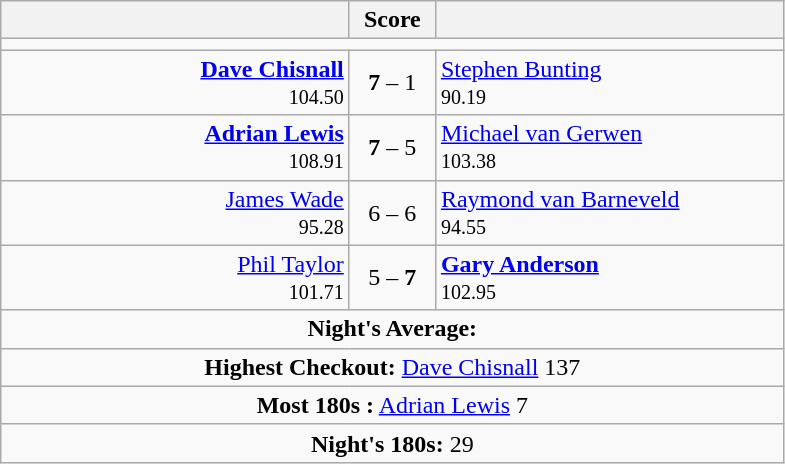<table class=wikitable style="text-align:center">
<tr>
<th width=225></th>
<th width=50>Score</th>
<th width=225></th>
</tr>
<tr align=centre>
<td colspan="3"></td>
</tr>
<tr align=left>
<td align=right><strong><a href='#'>Dave Chisnall</a></strong>  <br><small><span>104.50</span></small></td>
<td align=center><strong>7</strong> – 1</td>
<td> <a href='#'>Stephen Bunting</a> <br><small><span>90.19</span></small></td>
</tr>
<tr align=left>
<td align=right><strong><a href='#'>Adrian Lewis</a></strong>  <br><small><span>108.91</span></small></td>
<td align=center><strong>7</strong> – 5</td>
<td> <a href='#'>Michael van Gerwen</a> <br><small><span>103.38</span></small></td>
</tr>
<tr align=left>
<td align=right><a href='#'>James Wade</a>  <br><small><span>95.28</span></small></td>
<td align=center>6 – 6</td>
<td> <a href='#'>Raymond van Barneveld</a> <br><small><span>94.55</span></small></td>
</tr>
<tr align=left>
<td align=right><a href='#'>Phil Taylor</a>  <br><small><span>101.71</span></small></td>
<td align=center>5 – <strong>7</strong></td>
<td> <strong><a href='#'>Gary Anderson</a></strong> <br><small><span>102.95</span></small></td>
</tr>
<tr align=center>
<td colspan="3"><strong>Night's Average:</strong> </td>
</tr>
<tr align=center>
<td colspan="3"><strong>Highest Checkout:</strong>  <a href='#'>Dave Chisnall</a> 137</td>
</tr>
<tr align=center>
<td colspan="3"><strong>Most 180s :</strong>  <a href='#'>Adrian Lewis</a> 7</td>
</tr>
<tr align=center>
<td colspan="3"><strong>Night's 180s:</strong> 29</td>
</tr>
</table>
